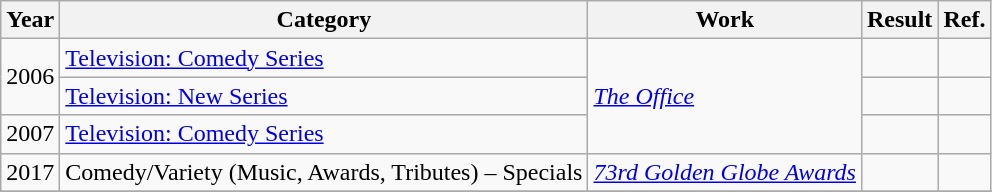<table class="wikitable">
<tr>
<th>Year</th>
<th>Category</th>
<th>Work</th>
<th>Result</th>
<th>Ref.</th>
</tr>
<tr>
<td rowspan=2>2006</td>
<td><a href='#'>Television: Comedy Series</a></td>
<td rowspan=3><em><a href='#'>The Office</a></em></td>
<td></td>
<td></td>
</tr>
<tr>
<td><a href='#'>Television: New Series</a></td>
<td></td>
<td></td>
</tr>
<tr>
<td>2007</td>
<td><a href='#'>Television: Comedy Series</a></td>
<td></td>
<td></td>
</tr>
<tr>
<td>2017</td>
<td>Comedy/Variety (Music, Awards, Tributes) – Specials</td>
<td><em><a href='#'>73rd Golden Globe Awards</a></em></td>
<td></td>
<td></td>
</tr>
<tr>
</tr>
</table>
